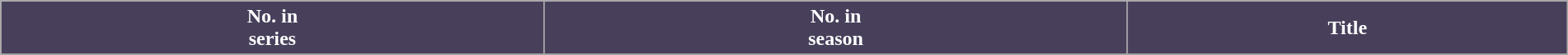<table class="wikitable plainrowheaders" style="width: 100%; margin-right: 0;">
<tr>
<th style="background: #48405B; color: #ffffff;">No. in<br>series</th>
<th style="background: #48405B; color: #ffffff;">No. in<br>season</th>
<th style="background: #48405B; color: #ffffff;">Title</th>
</tr>
<tr>
</tr>
</table>
